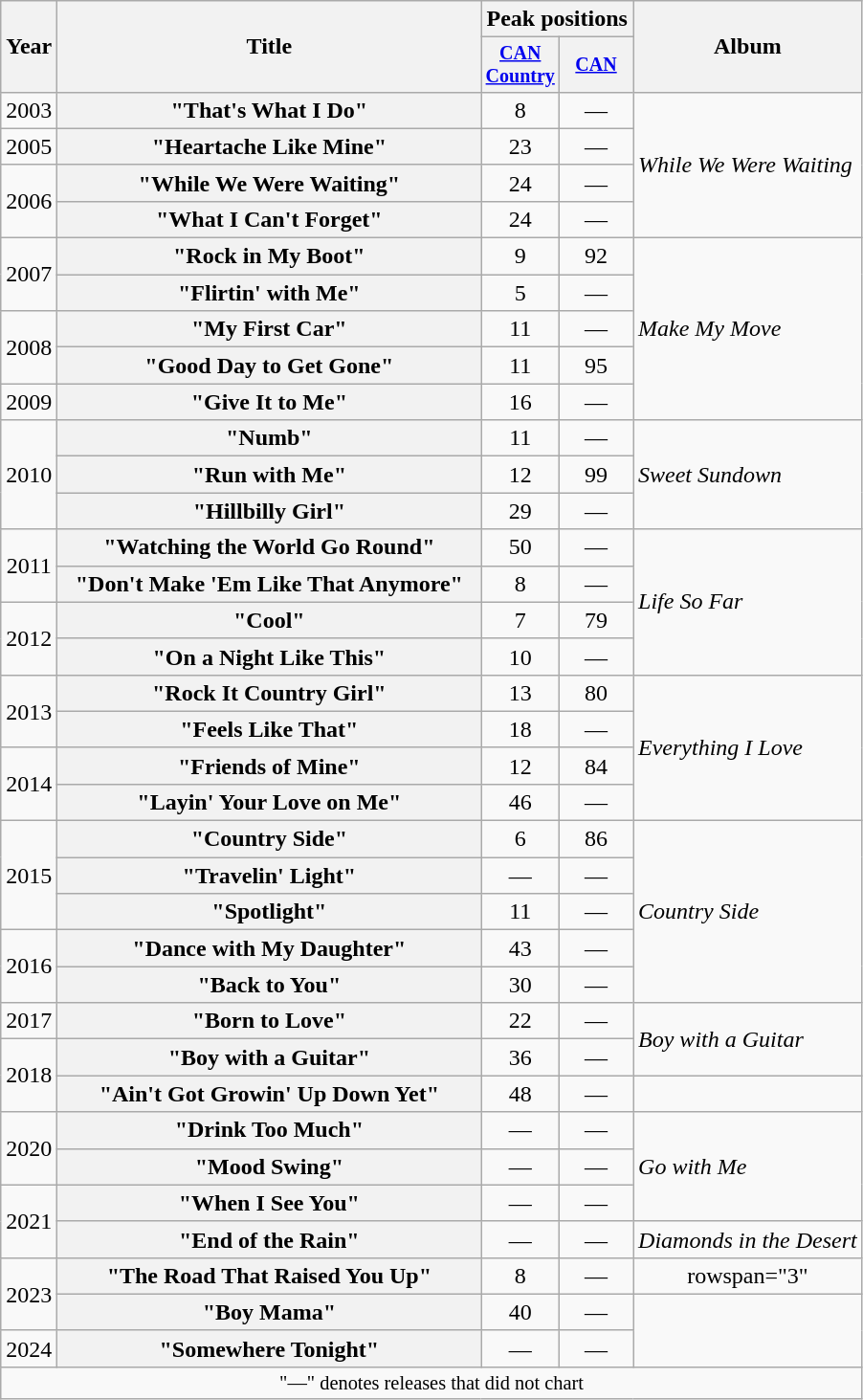<table class="wikitable plainrowheaders" style="text-align:center;">
<tr>
<th rowspan="2">Year</th>
<th rowspan="2" style="width:18em;">Title</th>
<th colspan="2">Peak positions</th>
<th rowspan="2">Album</th>
</tr>
<tr style="font-size:smaller;">
<th width="45"><a href='#'>CAN Country</a><br></th>
<th width="45"><a href='#'>CAN</a><br></th>
</tr>
<tr>
<td>2003</td>
<th scope="row">"That's What I Do"</th>
<td>8</td>
<td>—</td>
<td align="left" rowspan="4"><em>While We Were Waiting</em></td>
</tr>
<tr>
<td>2005</td>
<th scope="row">"Heartache Like Mine"</th>
<td>23</td>
<td>—</td>
</tr>
<tr>
<td rowspan="2">2006</td>
<th scope="row">"While We Were Waiting"</th>
<td>24</td>
<td>—</td>
</tr>
<tr>
<th scope="row">"What I Can't Forget"</th>
<td>24</td>
<td>—</td>
</tr>
<tr>
<td rowspan="2">2007</td>
<th scope="row">"Rock in My Boot"</th>
<td>9</td>
<td>92</td>
<td align="left" rowspan="5"><em>Make My Move</em></td>
</tr>
<tr>
<th scope="row">"Flirtin' with Me"</th>
<td>5</td>
<td>—</td>
</tr>
<tr>
<td rowspan="2">2008</td>
<th scope="row">"My First Car"</th>
<td>11</td>
<td>—</td>
</tr>
<tr>
<th scope="row">"Good Day to Get Gone"</th>
<td>11</td>
<td>95</td>
</tr>
<tr>
<td>2009</td>
<th scope="row">"Give It to Me"</th>
<td>16</td>
<td>—</td>
</tr>
<tr>
<td rowspan="3">2010</td>
<th scope="row">"Numb"</th>
<td>11</td>
<td>—</td>
<td align="left" rowspan="3"><em>Sweet Sundown</em></td>
</tr>
<tr>
<th scope="row">"Run with Me"</th>
<td>12</td>
<td>99</td>
</tr>
<tr>
<th scope="row">"Hillbilly Girl"</th>
<td>29</td>
<td>—</td>
</tr>
<tr>
<td rowspan="2">2011</td>
<th scope="row">"Watching the World Go Round"</th>
<td>50</td>
<td>—</td>
<td align="left" rowspan="4"><em>Life So Far</em></td>
</tr>
<tr>
<th scope="row">"Don't Make 'Em Like That Anymore"</th>
<td>8</td>
<td>—</td>
</tr>
<tr>
<td rowspan="2">2012</td>
<th scope="row">"Cool"</th>
<td>7</td>
<td>79</td>
</tr>
<tr>
<th scope="row">"On a Night Like This"</th>
<td>10</td>
<td>—</td>
</tr>
<tr>
<td rowspan="2">2013</td>
<th scope="row">"Rock It Country Girl"</th>
<td>13</td>
<td>80</td>
<td align="left" rowspan="4"><em>Everything I Love</em></td>
</tr>
<tr>
<th scope="row">"Feels Like That"</th>
<td>18</td>
<td>—</td>
</tr>
<tr>
<td rowspan="2">2014</td>
<th scope="row">"Friends of Mine"</th>
<td>12</td>
<td>84</td>
</tr>
<tr>
<th scope="row">"Layin' Your Love on Me"</th>
<td>46</td>
<td>—</td>
</tr>
<tr>
<td rowspan="3">2015</td>
<th scope="row">"Country Side"</th>
<td>6</td>
<td>86</td>
<td align="left" rowspan="5"><em>Country Side</em></td>
</tr>
<tr>
<th scope="row">"Travelin' Light"</th>
<td>—</td>
<td>—</td>
</tr>
<tr>
<th scope="row">"Spotlight"</th>
<td>11</td>
<td>—</td>
</tr>
<tr>
<td rowspan="2">2016</td>
<th scope="row">"Dance with My Daughter"</th>
<td>43</td>
<td>—</td>
</tr>
<tr>
<th scope="row">"Back to You"</th>
<td>30</td>
<td>—</td>
</tr>
<tr>
<td>2017</td>
<th scope="row">"Born to Love"</th>
<td>22</td>
<td>—</td>
<td rowspan="2" align="left"><em>Boy with a Guitar</em></td>
</tr>
<tr>
<td rowspan="2">2018</td>
<th scope="row">"Boy with a Guitar"</th>
<td>36</td>
<td>—</td>
</tr>
<tr>
<th scope="row">"Ain't Got Growin' Up Down Yet"</th>
<td>48</td>
<td>—</td>
<td></td>
</tr>
<tr>
<td rowspan="2">2020</td>
<th scope="row">"Drink Too Much"</th>
<td>—</td>
<td>—</td>
<td rowspan="3" align="left"><em>Go with Me</em></td>
</tr>
<tr>
<th scope="row">"Mood Swing"</th>
<td>—</td>
<td>—</td>
</tr>
<tr>
<td rowspan="2">2021</td>
<th scope="row">"When I See You"</th>
<td>—</td>
<td>—</td>
</tr>
<tr>
<th scope="row">"End of the Rain"</th>
<td>—</td>
<td>—</td>
<td align="left"><em>Diamonds in the Desert</em></td>
</tr>
<tr>
<td rowspan="2">2023</td>
<th scope="row">"The Road That Raised You Up"</th>
<td>8</td>
<td>—</td>
<td>rowspan="3" </td>
</tr>
<tr>
<th scope="row">"Boy Mama"</th>
<td>40</td>
<td>—</td>
</tr>
<tr>
<td>2024</td>
<th scope="row">"Somewhere Tonight"</th>
<td>—</td>
<td>—</td>
</tr>
<tr>
<td colspan="5" style="font-size:85%">"—" denotes releases that did not chart</td>
</tr>
</table>
